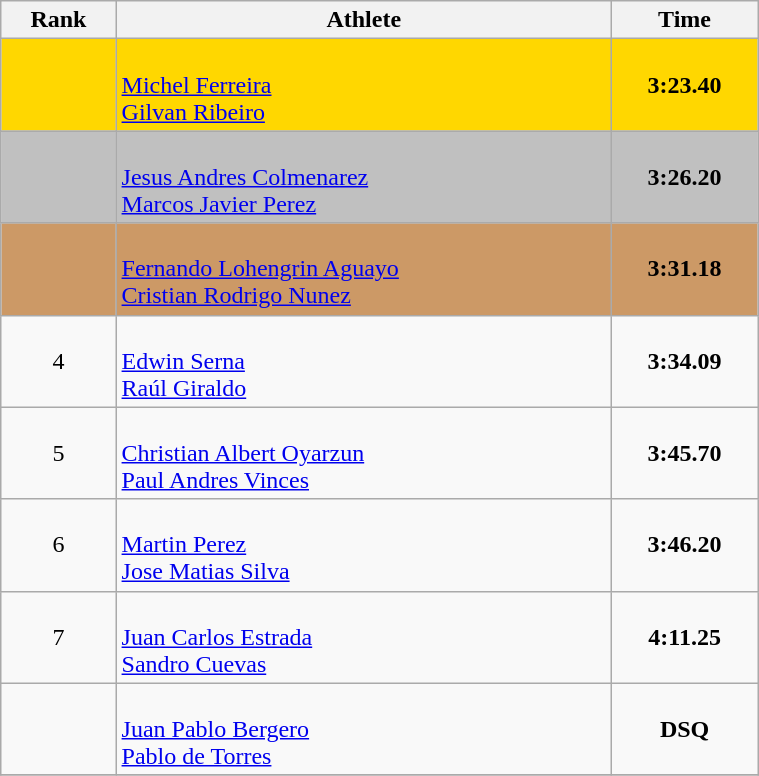<table class="wikitable" width=40% style="text-align:center">
<tr>
<th>Rank</th>
<th>Athlete</th>
<th>Time</th>
</tr>
<tr bgcolor=gold>
<td></td>
<td align=left><br><a href='#'>Michel Ferreira</a><br><a href='#'>Gilvan Ribeiro</a></td>
<td><strong>3:23.40</strong></td>
</tr>
<tr bgcolor=silver>
<td></td>
<td align=left><br><a href='#'>Jesus Andres Colmenarez</a><br><a href='#'>Marcos Javier Perez</a></td>
<td><strong>3:26.20</strong></td>
</tr>
<tr bgcolor=cc9966>
<td></td>
<td align=left><br><a href='#'>Fernando Lohengrin Aguayo</a><br><a href='#'>Cristian Rodrigo Nunez</a></td>
<td><strong>3:31.18</strong></td>
</tr>
<tr>
<td>4</td>
<td align=left><br><a href='#'>Edwin Serna</a><br><a href='#'>Raúl Giraldo</a></td>
<td><strong>3:34.09</strong></td>
</tr>
<tr>
<td>5</td>
<td align=left><br><a href='#'>Christian Albert Oyarzun</a><br><a href='#'>Paul Andres Vinces</a></td>
<td><strong>3:45.70</strong></td>
</tr>
<tr>
<td>6</td>
<td align=left><br><a href='#'>Martin Perez</a><br><a href='#'>Jose Matias Silva</a></td>
<td><strong>3:46.20</strong></td>
</tr>
<tr>
<td>7</td>
<td align=left><br><a href='#'>Juan Carlos Estrada</a><br><a href='#'>Sandro Cuevas</a></td>
<td><strong>4:11.25</strong></td>
</tr>
<tr>
<td></td>
<td align=left><br><a href='#'>Juan Pablo Bergero</a><br><a href='#'>Pablo de Torres</a></td>
<td><strong>DSQ</strong></td>
</tr>
<tr>
</tr>
</table>
